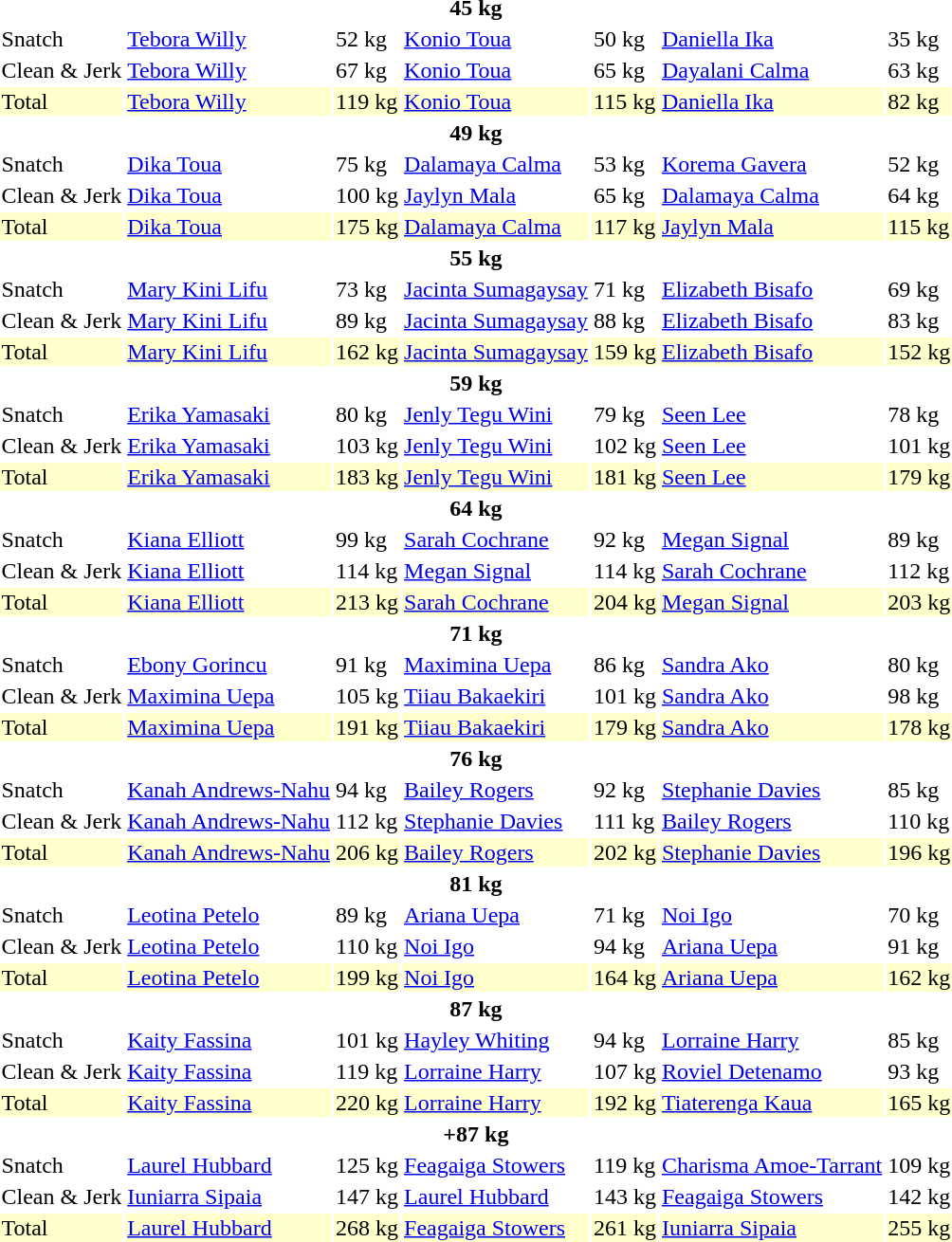<table>
<tr>
<th colspan=7>45 kg</th>
</tr>
<tr>
<td>Snatch</td>
<td><a href='#'>Tebora Willy</a><br></td>
<td>52 kg</td>
<td><a href='#'>Konio Toua</a><br></td>
<td>50 kg</td>
<td><a href='#'>Daniella Ika</a><br></td>
<td>35 kg</td>
</tr>
<tr>
<td>Clean & Jerk</td>
<td><a href='#'>Tebora Willy</a><br></td>
<td>67 kg</td>
<td><a href='#'>Konio Toua</a><br></td>
<td>65 kg</td>
<td><a href='#'>Dayalani Calma</a><br></td>
<td>63 kg</td>
</tr>
<tr bgcolor=ffffcc>
<td>Total</td>
<td><a href='#'>Tebora Willy</a><br></td>
<td>119 kg</td>
<td><a href='#'>Konio Toua</a><br></td>
<td>115 kg</td>
<td><a href='#'>Daniella Ika</a><br></td>
<td>82 kg</td>
</tr>
<tr>
<th colspan=7>49 kg</th>
</tr>
<tr>
<td>Snatch</td>
<td><a href='#'>Dika Toua</a><br></td>
<td>75 kg</td>
<td><a href='#'>Dalamaya Calma</a><br></td>
<td>53 kg</td>
<td><a href='#'>Korema Gavera</a><br></td>
<td>52 kg</td>
</tr>
<tr>
<td>Clean & Jerk</td>
<td><a href='#'>Dika Toua</a><br></td>
<td>100 kg</td>
<td><a href='#'>Jaylyn Mala</a><br></td>
<td>65 kg</td>
<td><a href='#'>Dalamaya Calma</a><br></td>
<td>64 kg</td>
</tr>
<tr bgcolor=ffffcc>
<td>Total</td>
<td><a href='#'>Dika Toua</a><br></td>
<td>175 kg</td>
<td><a href='#'>Dalamaya Calma</a><br></td>
<td>117 kg</td>
<td><a href='#'>Jaylyn Mala</a><br></td>
<td>115 kg</td>
</tr>
<tr>
<th colspan=7>55 kg</th>
</tr>
<tr>
<td>Snatch</td>
<td><a href='#'>Mary Kini Lifu</a><br></td>
<td>73 kg</td>
<td><a href='#'>Jacinta Sumagaysay</a><br></td>
<td>71 kg</td>
<td><a href='#'>Elizabeth Bisafo</a><br></td>
<td>69 kg</td>
</tr>
<tr>
<td>Clean & Jerk</td>
<td><a href='#'>Mary Kini Lifu</a><br></td>
<td>89 kg</td>
<td><a href='#'>Jacinta Sumagaysay</a><br></td>
<td>88 kg</td>
<td><a href='#'>Elizabeth Bisafo</a><br></td>
<td>83 kg</td>
</tr>
<tr bgcolor=ffffcc>
<td>Total</td>
<td><a href='#'>Mary Kini Lifu</a><br></td>
<td>162 kg</td>
<td><a href='#'>Jacinta Sumagaysay</a><br></td>
<td>159 kg</td>
<td><a href='#'>Elizabeth Bisafo</a><br></td>
<td>152 kg</td>
</tr>
<tr>
<th colspan=7>59 kg</th>
</tr>
<tr>
<td>Snatch</td>
<td><a href='#'>Erika Yamasaki</a><br></td>
<td>80 kg</td>
<td><a href='#'>Jenly Tegu Wini</a><br></td>
<td>79 kg</td>
<td><a href='#'>Seen Lee</a><br></td>
<td>78 kg</td>
</tr>
<tr>
<td>Clean & Jerk</td>
<td><a href='#'>Erika Yamasaki</a><br></td>
<td>103 kg</td>
<td><a href='#'>Jenly Tegu Wini</a><br></td>
<td>102 kg</td>
<td><a href='#'>Seen Lee</a><br></td>
<td>101 kg</td>
</tr>
<tr bgcolor=ffffcc>
<td>Total</td>
<td><a href='#'>Erika Yamasaki</a><br></td>
<td>183 kg</td>
<td><a href='#'>Jenly Tegu Wini</a><br></td>
<td>181 kg</td>
<td><a href='#'>Seen Lee</a><br></td>
<td>179 kg</td>
</tr>
<tr>
<th colspan=7>64 kg</th>
</tr>
<tr>
<td>Snatch</td>
<td><a href='#'>Kiana Elliott</a><br></td>
<td>99 kg</td>
<td><a href='#'>Sarah Cochrane</a><br></td>
<td>92 kg</td>
<td><a href='#'>Megan Signal</a><br></td>
<td>89 kg</td>
</tr>
<tr>
<td>Clean & Jerk</td>
<td><a href='#'>Kiana Elliott</a><br></td>
<td>114 kg</td>
<td><a href='#'>Megan Signal</a><br></td>
<td>114 kg</td>
<td><a href='#'>Sarah Cochrane</a><br></td>
<td>112 kg</td>
</tr>
<tr bgcolor=ffffcc>
<td>Total</td>
<td><a href='#'>Kiana Elliott</a><br></td>
<td>213 kg</td>
<td><a href='#'>Sarah Cochrane</a><br></td>
<td>204 kg</td>
<td><a href='#'>Megan Signal</a><br></td>
<td>203 kg</td>
</tr>
<tr>
<th colspan=7>71 kg</th>
</tr>
<tr>
<td>Snatch</td>
<td><a href='#'>Ebony Gorincu</a><br></td>
<td>91 kg</td>
<td><a href='#'>Maximina Uepa</a><br></td>
<td>86 kg</td>
<td><a href='#'>Sandra Ako</a><br></td>
<td>80 kg</td>
</tr>
<tr>
<td>Clean & Jerk</td>
<td><a href='#'>Maximina Uepa</a><br></td>
<td>105 kg</td>
<td><a href='#'>Tiiau Bakaekiri</a><br></td>
<td>101 kg</td>
<td><a href='#'>Sandra Ako</a><br></td>
<td>98 kg</td>
</tr>
<tr bgcolor=ffffcc>
<td>Total</td>
<td><a href='#'>Maximina Uepa</a><br></td>
<td>191 kg</td>
<td><a href='#'>Tiiau Bakaekiri</a><br></td>
<td>179 kg</td>
<td><a href='#'>Sandra Ako</a><br></td>
<td>178 kg</td>
</tr>
<tr>
<th colspan=7>76 kg</th>
</tr>
<tr>
<td>Snatch</td>
<td><a href='#'>Kanah Andrews-Nahu</a><br></td>
<td>94 kg</td>
<td><a href='#'>Bailey Rogers</a><br></td>
<td>92 kg</td>
<td><a href='#'>Stephanie Davies</a><br></td>
<td>85 kg</td>
</tr>
<tr>
<td>Clean & Jerk</td>
<td><a href='#'>Kanah Andrews-Nahu</a><br></td>
<td>112 kg</td>
<td><a href='#'>Stephanie Davies</a><br></td>
<td>111 kg</td>
<td><a href='#'>Bailey Rogers</a><br></td>
<td>110 kg</td>
</tr>
<tr bgcolor=ffffcc>
<td>Total</td>
<td><a href='#'>Kanah Andrews-Nahu</a><br></td>
<td>206 kg</td>
<td><a href='#'>Bailey Rogers</a><br></td>
<td>202 kg</td>
<td><a href='#'>Stephanie Davies</a><br></td>
<td>196 kg</td>
</tr>
<tr>
<th colspan=7>81 kg</th>
</tr>
<tr>
<td>Snatch</td>
<td><a href='#'>Leotina Petelo</a><br></td>
<td>89 kg</td>
<td><a href='#'>Ariana Uepa</a><br></td>
<td>71 kg</td>
<td><a href='#'>Noi Igo</a><br></td>
<td>70 kg</td>
</tr>
<tr>
<td>Clean & Jerk</td>
<td><a href='#'>Leotina Petelo</a><br></td>
<td>110 kg</td>
<td><a href='#'>Noi Igo</a><br></td>
<td>94 kg</td>
<td><a href='#'>Ariana Uepa</a><br></td>
<td>91 kg</td>
</tr>
<tr bgcolor=ffffcc>
<td>Total</td>
<td><a href='#'>Leotina Petelo</a><br></td>
<td>199 kg</td>
<td><a href='#'>Noi Igo</a><br></td>
<td>164 kg</td>
<td><a href='#'>Ariana Uepa</a><br></td>
<td>162 kg</td>
</tr>
<tr>
<th colspan=7>87 kg</th>
</tr>
<tr>
<td>Snatch</td>
<td><a href='#'>Kaity Fassina</a><br></td>
<td>101 kg</td>
<td><a href='#'>Hayley Whiting</a><br></td>
<td>94 kg</td>
<td><a href='#'>Lorraine Harry</a><br></td>
<td>85 kg</td>
</tr>
<tr>
<td>Clean & Jerk</td>
<td><a href='#'>Kaity Fassina</a><br></td>
<td>119 kg</td>
<td><a href='#'>Lorraine Harry</a><br></td>
<td>107 kg</td>
<td><a href='#'>Roviel Detenamo</a><br></td>
<td>93 kg</td>
</tr>
<tr bgcolor=ffffcc>
<td>Total</td>
<td><a href='#'>Kaity Fassina</a><br></td>
<td>220 kg</td>
<td><a href='#'>Lorraine Harry</a><br></td>
<td>192 kg</td>
<td><a href='#'>Tiaterenga Kaua</a><br></td>
<td>165 kg</td>
</tr>
<tr>
<th colspan=7>+87 kg</th>
</tr>
<tr>
<td>Snatch</td>
<td><a href='#'>Laurel Hubbard</a><br></td>
<td>125 kg</td>
<td><a href='#'>Feagaiga Stowers</a><br></td>
<td>119 kg</td>
<td><a href='#'>Charisma Amoe-Tarrant</a><br></td>
<td>109 kg</td>
</tr>
<tr>
<td>Clean & Jerk</td>
<td><a href='#'>Iuniarra Sipaia</a><br></td>
<td>147 kg</td>
<td><a href='#'>Laurel Hubbard</a><br></td>
<td>143 kg</td>
<td><a href='#'>Feagaiga Stowers</a><br></td>
<td>142 kg</td>
</tr>
<tr bgcolor=ffffcc>
<td>Total</td>
<td><a href='#'>Laurel Hubbard</a><br></td>
<td>268 kg</td>
<td><a href='#'>Feagaiga Stowers</a><br></td>
<td>261 kg</td>
<td><a href='#'>Iuniarra Sipaia</a><br></td>
<td>255 kg</td>
</tr>
</table>
